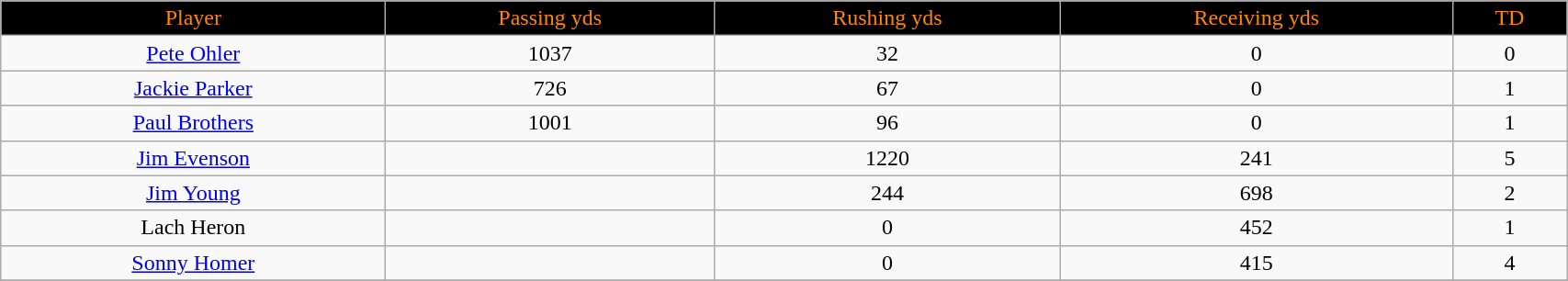<table class="wikitable" width="90%">
<tr align="center"  ! style="background:black;color:#FF8800;">
<td>Player</td>
<td>Passing yds</td>
<td>Rushing yds</td>
<td>Receiving yds</td>
<td>TD</td>
</tr>
<tr align="center" bgcolor="">
<td><a href='#'>Pete Ohler</a></td>
<td>1037</td>
<td>32</td>
<td>0</td>
<td>0</td>
</tr>
<tr align="center" bgcolor="">
<td><a href='#'>Jackie Parker</a></td>
<td>726</td>
<td>67</td>
<td>0</td>
<td>1</td>
</tr>
<tr align="center" bgcolor="">
<td><a href='#'>Paul Brothers</a></td>
<td>1001</td>
<td>96</td>
<td>0</td>
<td>1</td>
</tr>
<tr align="center" bgcolor="">
<td><a href='#'>Jim Evenson</a></td>
<td></td>
<td>1220</td>
<td>241</td>
<td>5</td>
</tr>
<tr align="center" bgcolor="">
<td><a href='#'>Jim Young</a></td>
<td></td>
<td>244</td>
<td>698</td>
<td>2</td>
</tr>
<tr align="center" bgcolor="">
<td>Lach Heron</td>
<td></td>
<td>0</td>
<td>452</td>
<td>1</td>
</tr>
<tr align="center" bgcolor="">
<td><a href='#'>Sonny Homer</a></td>
<td></td>
<td>0</td>
<td>415</td>
<td>4</td>
</tr>
<tr align="center" bgcolor="">
</tr>
</table>
